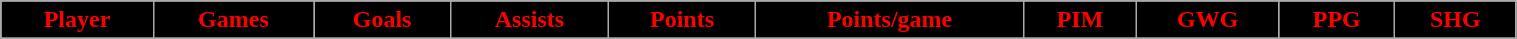<table class="wikitable" width="80%">
<tr align="center"  style="background:black;color:red;">
<td><strong>Player</strong></td>
<td><strong>Games</strong></td>
<td><strong>Goals</strong></td>
<td><strong>Assists</strong></td>
<td><strong>Points</strong></td>
<td><strong>Points/game</strong></td>
<td><strong>PIM</strong></td>
<td><strong>GWG</strong></td>
<td><strong>PPG</strong></td>
<td><strong>SHG</strong></td>
</tr>
<tr align="center" bgcolor="">
</tr>
</table>
